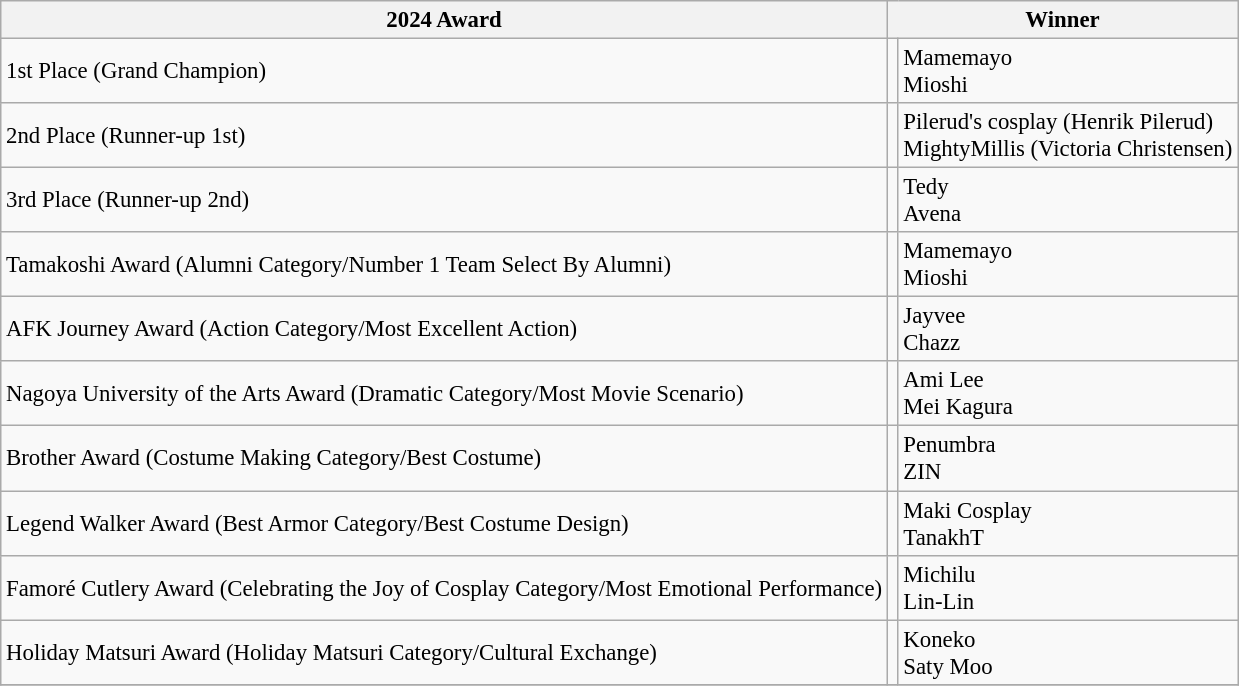<table class="wikitable" style="font-size: 95%;">
<tr>
<th>2024 Award</th>
<th colspan="2">Winner</th>
</tr>
<tr>
<td>1st Place (Grand Champion)</td>
<td style="text-align:center;"></td>
<td>Mamemayo<br>Mioshi</td>
</tr>
<tr>
<td>2nd Place (Runner-up 1st)</td>
<td style="text-align:center;"></td>
<td>Pilerud's cosplay (Henrik Pilerud)<br>MightyMillis (Victoria Christensen)</td>
</tr>
<tr>
<td>3rd Place (Runner-up 2nd)</td>
<td style="text-align:center;"></td>
<td>Tedy<br>Avena</td>
</tr>
<tr>
<td>Tamakoshi Award (Alumni Category/Number 1 Team Select By Alumni)</td>
<td style="text-align:center;"></td>
<td>Mamemayo<br>Mioshi</td>
</tr>
<tr>
<td>AFK Journey Award (Action Category/Most Excellent Action)</td>
<td style="text-align:center;"></td>
<td>Jayvee<br>Chazz</td>
</tr>
<tr>
<td>Nagoya University of the Arts Award (Dramatic Category/Most Movie Scenario)</td>
<td style="text-align:center;"></td>
<td>Ami Lee<br>Mei Kagura</td>
</tr>
<tr>
<td>Brother Award (Costume Making Category/Best Costume)</td>
<td style="text-align:center;"></td>
<td>Penumbra<br>ZIN</td>
</tr>
<tr>
<td>Legend Walker Award (Best Armor Category/Best Costume Design)</td>
<td style="text-align:center;"></td>
<td>Maki Cosplay<br>TanakhT</td>
</tr>
<tr>
<td>Famoré Cutlery Award (Celebrating the Joy of Cosplay Category/Most Emotional Performance)</td>
<td style="text-align:center;"></td>
<td>Michilu<br>Lin-Lin</td>
</tr>
<tr>
<td>Holiday Matsuri Award (Holiday Matsuri Category/Cultural Exchange)</td>
<td style="text-align:center;"></td>
<td>Koneko<br>Saty Moo</td>
</tr>
<tr>
</tr>
</table>
